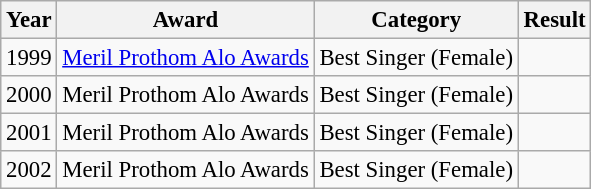<table class="wikitable" style="font-size: 95%;">
<tr>
<th>Year</th>
<th>Award</th>
<th>Category</th>
<th>Result</th>
</tr>
<tr>
<td>1999</td>
<td><a href='#'>Meril Prothom Alo Awards</a></td>
<td>Best Singer (Female)</td>
<td></td>
</tr>
<tr>
<td>2000</td>
<td>Meril Prothom Alo Awards</td>
<td>Best Singer (Female)</td>
<td></td>
</tr>
<tr>
<td>2001</td>
<td>Meril Prothom Alo Awards</td>
<td>Best Singer (Female)</td>
<td></td>
</tr>
<tr>
<td>2002</td>
<td>Meril Prothom Alo Awards</td>
<td>Best Singer (Female)</td>
<td></td>
</tr>
</table>
